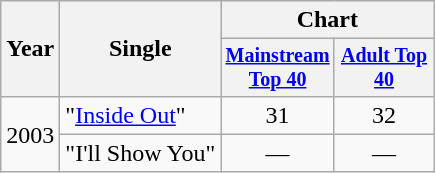<table class="wikitable" style="text-align:center;">
<tr>
<th rowspan="2">Year</th>
<th rowspan="2">Single</th>
<th colspan="2">Chart</th>
</tr>
<tr style="font-size:smaller;">
<th style="width:60px;"><a href='#'>Mainstream Top 40</a></th>
<th style="width:60px;"><a href='#'>Adult Top 40</a></th>
</tr>
<tr>
<td rowspan="2">2003</td>
<td style="text-align:left;">"<a href='#'>Inside Out</a>"</td>
<td>31</td>
<td>32</td>
</tr>
<tr>
<td style="text-align:left;">"I'll Show You"</td>
<td>—</td>
<td>—</td>
</tr>
</table>
